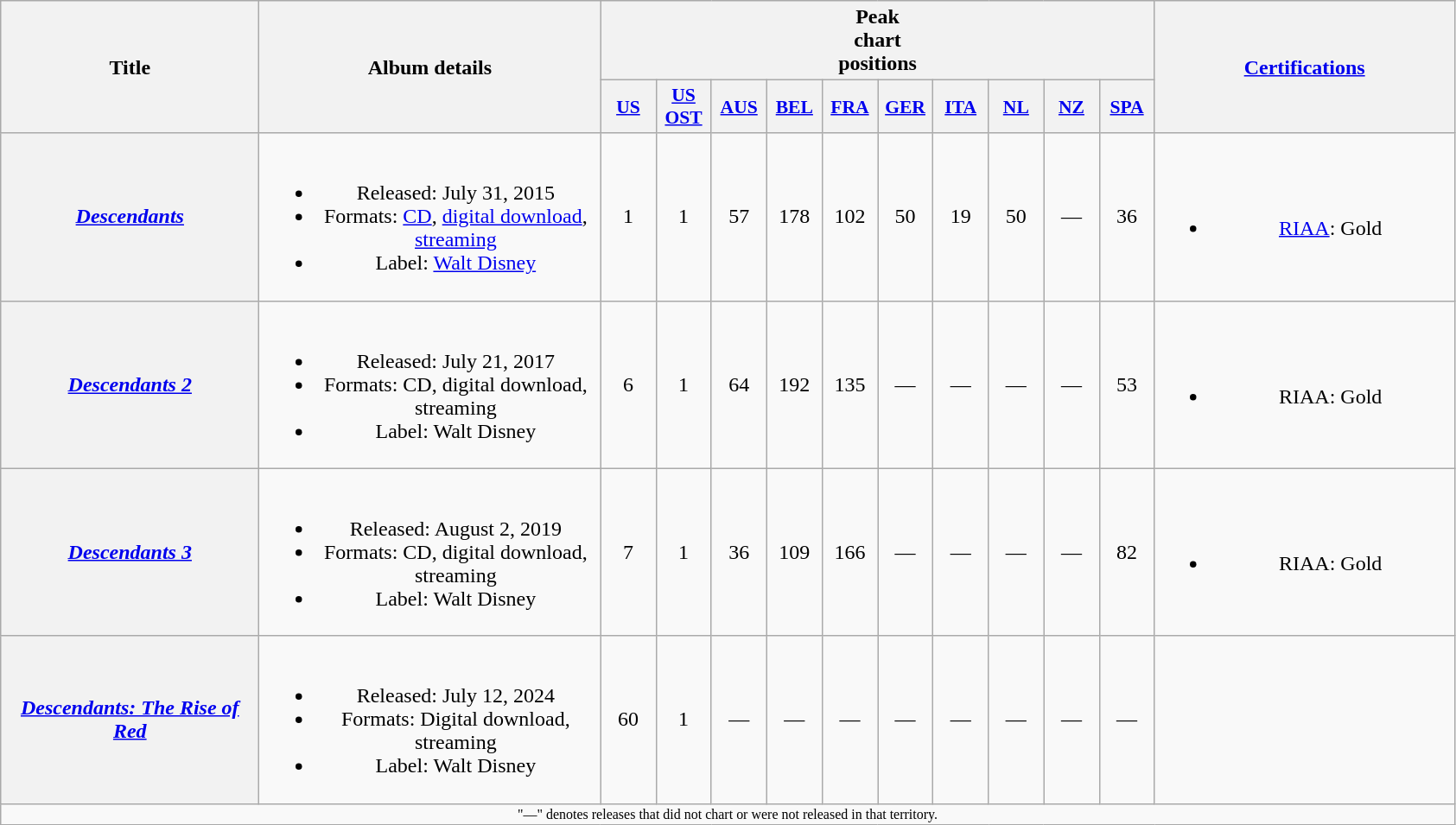<table class="wikitable plainrowheaders" style="text-align:center;">
<tr>
<th scope="col" rowspan="2" style="width:12em;">Title</th>
<th scope="col" rowspan="2" style="width:16em;">Album details</th>
<th scope="col" colspan="10">Peak <br>chart <br>positions</th>
<th scope="col" rowspan="2" style="width:14em;"><a href='#'>Certifications</a></th>
</tr>
<tr>
<th scope="col" style="width:2.5em;font-size:90%;"><a href='#'>US</a></th>
<th scope="col" style="width:2.5em;font-size:90%;"><a href='#'>US <br>OST</a> <br></th>
<th scope="col" style="width:2.5em;font-size:90%;"><a href='#'>AUS</a> <br></th>
<th scope="col" style="width:2.5em;font-size:90%;"><a href='#'>BEL</a> <br></th>
<th scope="col" style="width:2.5em;font-size:90%;"><a href='#'>FRA</a> <br></th>
<th scope="col" style="width:2.5em;font-size:90%;"><a href='#'>GER</a> <br></th>
<th scope="col" style="width:2.5em;font-size:90%;"><a href='#'>ITA</a> <br></th>
<th scope="col" style="width:2.5em;font-size:90%;"><a href='#'>NL</a> <br></th>
<th scope="col" style="width:2.5em;font-size:90%;"><a href='#'>NZ</a> <br></th>
<th scope="col" style="width:2.5em;font-size:90%;"><a href='#'>SPA</a> <br></th>
</tr>
<tr>
<th scope="row"><em><a href='#'>Descendants</a></em></th>
<td><br><ul><li>Released: July 31, 2015</li><li>Formats: <a href='#'>CD</a>, <a href='#'>digital download</a>, <a href='#'>streaming</a></li><li>Label: <a href='#'>Walt Disney</a></li></ul></td>
<td>1</td>
<td>1</td>
<td>57</td>
<td>178</td>
<td>102</td>
<td>50</td>
<td>19</td>
<td>50</td>
<td>—</td>
<td>36</td>
<td><br><ul><li><a href='#'>RIAA</a>: Gold</li></ul></td>
</tr>
<tr>
<th scope="row"><em><a href='#'>Descendants 2</a></em></th>
<td><br><ul><li>Released: July 21, 2017</li><li>Formats: CD, digital download, streaming</li><li>Label: Walt Disney</li></ul></td>
<td>6</td>
<td>1</td>
<td>64 <br></td>
<td>192</td>
<td>135</td>
<td>—</td>
<td>—</td>
<td>—</td>
<td>—</td>
<td>53</td>
<td><br><ul><li>RIAA: Gold</li></ul></td>
</tr>
<tr>
<th scope="row"><em><a href='#'>Descendants 3</a></em></th>
<td><br><ul><li>Released: August 2, 2019</li><li>Formats: CD, digital download, streaming</li><li>Label: Walt Disney</li></ul></td>
<td>7</td>
<td>1</td>
<td>36</td>
<td>109</td>
<td>166</td>
<td>—</td>
<td>—</td>
<td>—</td>
<td>—</td>
<td>82</td>
<td><br><ul><li>RIAA: Gold</li></ul></td>
</tr>
<tr>
<th scope="row"><em><a href='#'>Descendants: The Rise of Red</a></em></th>
<td><br><ul><li>Released: July 12, 2024</li><li>Formats: Digital download, streaming</li><li>Label: Walt Disney</li></ul></td>
<td>60</td>
<td>1</td>
<td>—</td>
<td>—</td>
<td>—</td>
<td>—</td>
<td>—</td>
<td>—</td>
<td>—</td>
<td>—</td>
<td></td>
</tr>
<tr>
<td align="center" colspan="15" style="font-size:8pt">"—" denotes releases that did not chart or were not released in that territory.</td>
</tr>
</table>
